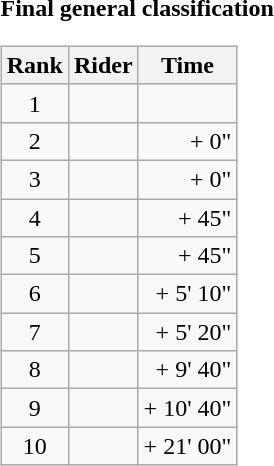<table>
<tr>
<td><strong>Final general classification</strong><br><table class="wikitable">
<tr>
<th scope="col">Rank</th>
<th scope="col">Rider</th>
<th scope="col">Time</th>
</tr>
<tr>
<td style="text-align:center;">1</td>
<td></td>
<td style="text-align:right;"></td>
</tr>
<tr>
<td style="text-align:center;">2</td>
<td></td>
<td style="text-align:right;">+ 0"</td>
</tr>
<tr>
<td style="text-align:center;">3</td>
<td></td>
<td style="text-align:right;">+ 0"</td>
</tr>
<tr>
<td style="text-align:center;">4</td>
<td></td>
<td style="text-align:right;">+ 45"</td>
</tr>
<tr>
<td style="text-align:center;">5</td>
<td></td>
<td style="text-align:right;">+ 45"</td>
</tr>
<tr>
<td style="text-align:center;">6</td>
<td></td>
<td style="text-align:right;">+ 5' 10"</td>
</tr>
<tr>
<td style="text-align:center;">7</td>
<td></td>
<td style="text-align:right;">+ 5' 20"</td>
</tr>
<tr>
<td style="text-align:center;">8</td>
<td></td>
<td style="text-align:right;">+ 9' 40"</td>
</tr>
<tr>
<td style="text-align:center;">9</td>
<td></td>
<td style="text-align:right;">+ 10' 40"</td>
</tr>
<tr>
<td style="text-align:center;">10</td>
<td></td>
<td style="text-align:right;">+ 21' 00"</td>
</tr>
</table>
</td>
</tr>
</table>
